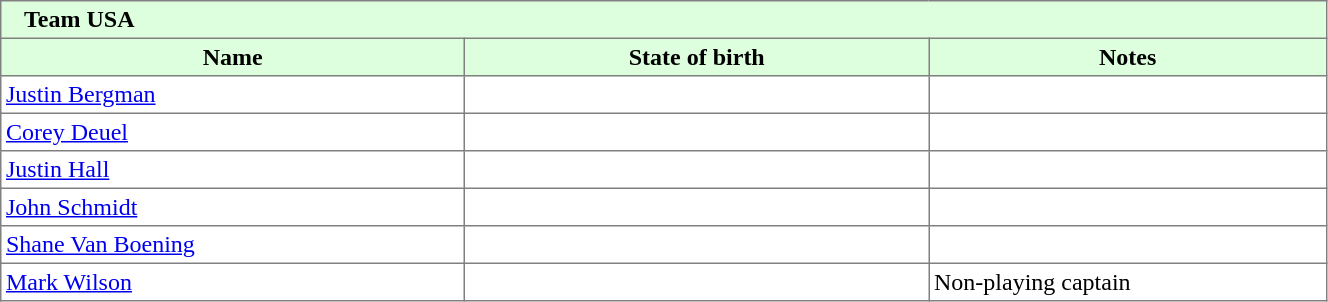<table border="1" cellpadding="3" width="70%" style="border-collapse: collapse;">
<tr bgcolor="#ddffdd">
<td colspan=3>   <strong>Team USA</strong></td>
</tr>
<tr bgcolor="#ddffdd">
<th width=35%>Name</th>
<th width=35%>State of birth</th>
<th width=30%%>Notes</th>
</tr>
<tr>
<td><a href='#'>Justin Bergman</a></td>
<td></td>
<td></td>
</tr>
<tr>
<td><a href='#'>Corey Deuel</a></td>
<td></td>
<td></td>
</tr>
<tr>
<td><a href='#'>Justin Hall</a></td>
<td></td>
<td></td>
</tr>
<tr>
<td><a href='#'>John Schmidt</a></td>
<td></td>
<td></td>
</tr>
<tr>
<td><a href='#'>Shane Van Boening</a></td>
<td></td>
<td></td>
</tr>
<tr>
<td><a href='#'>Mark Wilson</a></td>
<td></td>
<td>Non-playing captain</td>
</tr>
</table>
